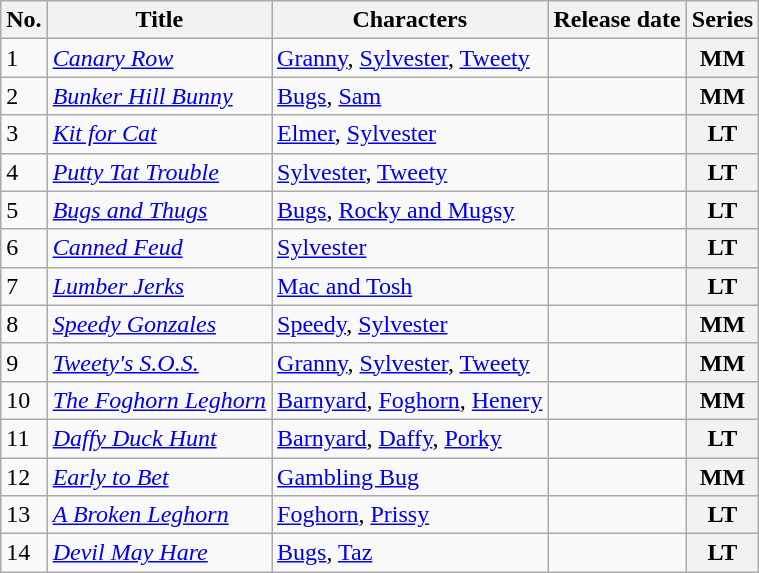<table class="wikitable sortable">
<tr>
<th>No.</th>
<th>Title</th>
<th>Characters</th>
<th>Release date</th>
<th>Series</th>
</tr>
<tr>
<td>1</td>
<td><em><a href='#'>Canary Row</a></em></td>
<td><a href='#'>Granny</a>, <a href='#'>Sylvester</a>, <a href='#'>Tweety</a></td>
<td></td>
<th>MM</th>
</tr>
<tr>
<td>2</td>
<td><em><a href='#'>Bunker Hill Bunny</a></em></td>
<td><a href='#'>Bugs</a>, <a href='#'>Sam</a></td>
<td></td>
<th>MM</th>
</tr>
<tr>
<td>3</td>
<td><em><a href='#'>Kit for Cat</a></em></td>
<td><a href='#'>Elmer</a>, <a href='#'>Sylvester</a></td>
<td></td>
<th>LT</th>
</tr>
<tr>
<td>4</td>
<td><em><a href='#'>Putty Tat Trouble</a></em></td>
<td><a href='#'>Sylvester</a>, <a href='#'>Tweety</a></td>
<td></td>
<th>LT</th>
</tr>
<tr>
<td>5</td>
<td><em><a href='#'>Bugs and Thugs</a></em></td>
<td><a href='#'>Bugs</a>, <a href='#'>Rocky and Mugsy</a></td>
<td></td>
<th>LT</th>
</tr>
<tr>
<td>6</td>
<td><em><a href='#'>Canned Feud</a></em></td>
<td><a href='#'>Sylvester</a></td>
<td></td>
<th>LT</th>
</tr>
<tr>
<td>7</td>
<td><em><a href='#'>Lumber Jerks</a></em></td>
<td><a href='#'>Mac and Tosh</a></td>
<td></td>
<th>LT</th>
</tr>
<tr>
<td>8</td>
<td><em><a href='#'>Speedy Gonzales</a></em></td>
<td><a href='#'>Speedy</a>, <a href='#'>Sylvester</a></td>
<td></td>
<th>MM</th>
</tr>
<tr>
<td>9</td>
<td><em><a href='#'>Tweety's S.O.S.</a></em></td>
<td><a href='#'>Granny</a>, <a href='#'>Sylvester</a>, <a href='#'>Tweety</a></td>
<td></td>
<th>MM</th>
</tr>
<tr>
<td>10</td>
<td><em><a href='#'>The Foghorn Leghorn</a></em></td>
<td><a href='#'>Barnyard</a>, <a href='#'>Foghorn</a>, <a href='#'>Henery</a></td>
<td></td>
<th>MM</th>
</tr>
<tr>
<td>11</td>
<td><em><a href='#'>Daffy Duck Hunt</a></em></td>
<td><a href='#'>Barnyard</a>, <a href='#'>Daffy</a>, <a href='#'>Porky</a></td>
<td></td>
<th>LT</th>
</tr>
<tr>
<td>12</td>
<td><em><a href='#'>Early to Bet</a></em></td>
<td><a href='#'>Gambling Bug</a></td>
<td></td>
<th>MM</th>
</tr>
<tr>
<td>13</td>
<td><em><a href='#'>A Broken Leghorn</a></em></td>
<td><a href='#'>Foghorn</a>, <a href='#'>Prissy</a></td>
<td></td>
<th>LT</th>
</tr>
<tr>
<td>14</td>
<td><em><a href='#'>Devil May Hare</a></em></td>
<td><a href='#'>Bugs</a>, <a href='#'>Taz</a></td>
<td></td>
<th>LT</th>
</tr>
</table>
